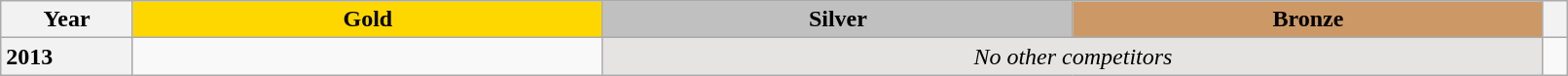<table class="wikitable unsortable" style="text-align:left; width:85%">
<tr>
<th scope="col" style="text-align:center">Year</th>
<td scope="col" style="text-align:center; width:30%; background:gold"><strong>Gold</strong></td>
<td scope="col" style="text-align:center; width:30%; background:silver"><strong>Silver</strong></td>
<td scope="col" style="text-align:center; width:30%; background:#c96"><strong>Bronze</strong></td>
<th scope="col" style="text-align:center"></th>
</tr>
<tr>
<th scope="row" style="text-align:left">2013</th>
<td></td>
<td colspan=2 align="center" bgcolor="e5e4e2"><em>No other competitors</em></td>
<td></td>
</tr>
</table>
